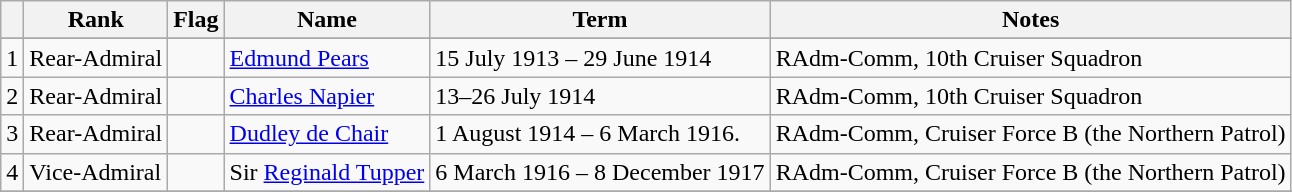<table class="wikitable">
<tr>
<th></th>
<th>Rank</th>
<th>Flag</th>
<th>Name</th>
<th>Term</th>
<th>Notes</th>
</tr>
<tr>
</tr>
<tr>
<td>1</td>
<td>Rear-Admiral</td>
<td></td>
<td><a href='#'>Edmund Pears</a></td>
<td>15 July 1913 – 29 June 1914</td>
<td>RAdm-Comm, 10th Cruiser Squadron</td>
</tr>
<tr>
<td>2</td>
<td>Rear-Admiral</td>
<td></td>
<td><a href='#'>Charles Napier</a></td>
<td>13–26 July 1914</td>
<td>RAdm-Comm, 10th Cruiser Squadron</td>
</tr>
<tr>
<td>3</td>
<td>Rear-Admiral</td>
<td></td>
<td><a href='#'>Dudley de Chair</a></td>
<td>1 August 1914 – 6 March 1916.</td>
<td>RAdm-Comm, Cruiser Force B (the Northern Patrol)</td>
</tr>
<tr>
<td>4</td>
<td>Vice-Admiral</td>
<td></td>
<td>Sir <a href='#'>Reginald Tupper</a></td>
<td>6 March 1916 – 8 December 1917</td>
<td>RAdm-Comm, Cruiser Force B (the Northern Patrol)</td>
</tr>
<tr>
</tr>
</table>
